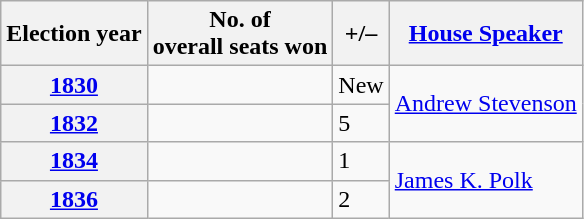<table class=wikitable>
<tr>
<th>Election year</th>
<th>No. of<br>overall seats won</th>
<th>+/–</th>
<th><a href='#'>House Speaker</a></th>
</tr>
<tr>
<th><a href='#'>1830</a></th>
<td></td>
<td>New</td>
<td rowspan=2 ><a href='#'>Andrew Stevenson</a></td>
</tr>
<tr>
<th><a href='#'>1832</a></th>
<td></td>
<td> 5</td>
</tr>
<tr>
<th><a href='#'>1834</a></th>
<td></td>
<td> 1</td>
<td rowspan=2 ><a href='#'>James K. Polk</a></td>
</tr>
<tr>
<th><a href='#'>1836</a></th>
<td></td>
<td> 2</td>
</tr>
</table>
